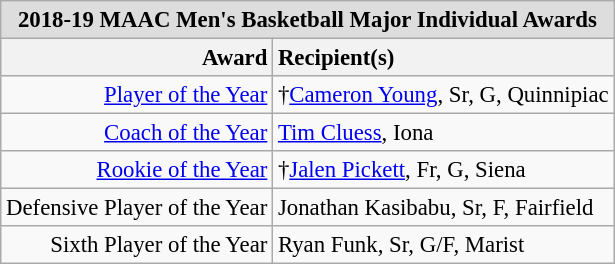<table class="wikitable" style="white-space:nowrap;font-size:95%;">
<tr>
<td colspan="7" style="text-align:center; background:#ddd;"><strong>2018-19 MAAC Men's Basketball Major Individual Awards</strong> </td>
</tr>
<tr>
<th style="text-align:right;">Award</th>
<th style="text-align:left;">Recipient(s)</th>
</tr>
<tr>
<td style="text-align:right;"><a href='#'>Player of the Year</a></td>
<td style="text-align:left;">†<a href='#'>Cameron Young</a>, Sr, G, Quinnipiac</td>
</tr>
<tr>
<td style="text-align:right;"><a href='#'>Coach of the Year</a></td>
<td style="text-align:left;"><a href='#'>Tim Cluess</a>, Iona</td>
</tr>
<tr>
<td style="text-align:right;"><a href='#'>Rookie of the Year</a></td>
<td style="text-align:left;">†<a href='#'>Jalen Pickett</a>, Fr, G, Siena</td>
</tr>
<tr>
<td style="text-align:right;">Defensive Player of the Year</td>
<td style="text-align:left;">Jonathan Kasibabu, Sr, F, Fairfield</td>
</tr>
<tr>
<td style="text-align:right;">Sixth Player of the Year</td>
<td style="text-align:left;">Ryan Funk, Sr, G/F, Marist</td>
</tr>
</table>
